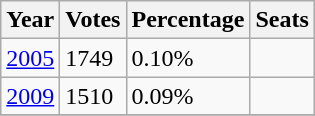<table class="wikitable sortable">
<tr>
<th>Year</th>
<th>Votes</th>
<th>Percentage</th>
<th>Seats</th>
</tr>
<tr>
<td><a href='#'>2005</a></td>
<td>1749</td>
<td>0.10%</td>
<td></td>
</tr>
<tr>
<td><a href='#'>2009</a></td>
<td>1510</td>
<td>0.09%</td>
<td></td>
</tr>
<tr>
</tr>
</table>
